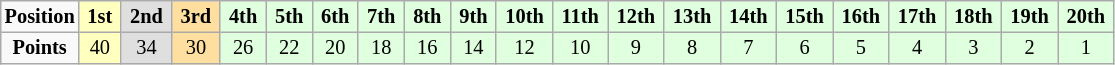<table border="2" cellpadding="2" cellspacing="0" style="margin:0 1em 0 0; background:#f9f9f9; border:1px #aaa solid; border-collapse:collapse; font-size:85%; text-align:center">
<tr>
<th>Position</th>
<td style="background:#ffffbf;"> <strong>1st</strong> </td>
<td style="background:#dfdfdf;"> <strong>2nd</strong> </td>
<td style="background:#ffdf9f;"> <strong>3rd</strong> </td>
<td style="background:#dfffdf;"> <strong>4th</strong> </td>
<td style="background:#dfffdf;"> <strong>5th</strong> </td>
<td style="background:#dfffdf;"> <strong>6th</strong> </td>
<td style="background:#dfffdf;"> <strong>7th</strong> </td>
<td style="background:#dfffdf;"> <strong>8th</strong> </td>
<td style="background:#dfffdf;"> <strong>9th</strong> </td>
<td style="background:#dfffdf;"> <strong>10th</strong> </td>
<td style="background:#dfffdf;"> <strong>11th</strong> </td>
<td style="background:#dfffdf;"> <strong>12th</strong> </td>
<td style="background:#dfffdf;"> <strong>13th</strong> </td>
<td style="background:#dfffdf;"> <strong>14th</strong> </td>
<td style="background:#dfffdf;"> <strong>15th</strong> </td>
<td style="background:#dfffdf;"> <strong>16th</strong> </td>
<td style="background:#dfffdf;"> <strong>17th</strong> </td>
<td style="background:#dfffdf;"> <strong>18th</strong> </td>
<td style="background:#dfffdf;"> <strong>19th</strong> </td>
<td style="background:#dfffdf;"> <strong>20th</strong> </td>
</tr>
<tr>
<th>Points</th>
<td style="background:#ffffbf;">40</td>
<td style="background:#dfdfdf;">34</td>
<td style="background:#ffdf9f;">30</td>
<td style="background:#dfffdf;">26</td>
<td style="background:#dfffdf;">22</td>
<td style="background:#dfffdf;">20</td>
<td style="background:#dfffdf;">18</td>
<td style="background:#dfffdf;">16</td>
<td style="background:#dfffdf;">14</td>
<td style="background:#dfffdf;">12</td>
<td style="background:#dfffdf;">10</td>
<td style="background:#dfffdf;">9</td>
<td style="background:#dfffdf;">8</td>
<td style="background:#dfffdf;">7</td>
<td style="background:#dfffdf;">6</td>
<td style="background:#dfffdf;">5</td>
<td style="background:#dfffdf;">4</td>
<td style="background:#dfffdf;">3</td>
<td style="background:#dfffdf;">2</td>
<td style="background:#dfffdf;">1</td>
</tr>
</table>
